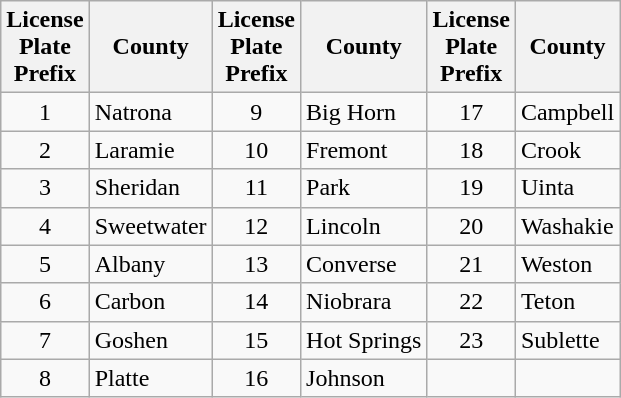<table class="wikitable">
<tr>
<th>License<br>Plate<br>Prefix</th>
<th>County</th>
<th>License<br>Plate<br>Prefix</th>
<th>County</th>
<th>License<br>Plate<br>Prefix</th>
<th>County</th>
</tr>
<tr>
<td style="text-align: center;">1</td>
<td>Natrona</td>
<td style="text-align: center;">9</td>
<td>Big Horn</td>
<td style="text-align: center;">17</td>
<td>Campbell</td>
</tr>
<tr>
<td style="text-align: center;">2</td>
<td>Laramie</td>
<td style="text-align: center;">10</td>
<td>Fremont</td>
<td style="text-align: center;">18</td>
<td>Crook</td>
</tr>
<tr>
<td style="text-align: center;">3</td>
<td>Sheridan</td>
<td style="text-align: center;">11</td>
<td>Park</td>
<td style="text-align: center;">19</td>
<td>Uinta</td>
</tr>
<tr>
<td style="text-align: center;">4</td>
<td>Sweetwater</td>
<td style="text-align: center;">12</td>
<td>Lincoln</td>
<td style="text-align: center;">20</td>
<td>Washakie</td>
</tr>
<tr>
<td style="text-align: center;">5</td>
<td>Albany</td>
<td style="text-align: center;">13</td>
<td>Converse</td>
<td style="text-align: center;">21</td>
<td>Weston</td>
</tr>
<tr>
<td style="text-align: center;">6</td>
<td>Carbon</td>
<td style="text-align: center;">14</td>
<td>Niobrara</td>
<td style="text-align: center;">22</td>
<td>Teton</td>
</tr>
<tr>
<td style="text-align: center;">7</td>
<td>Goshen</td>
<td style="text-align: center;">15</td>
<td>Hot Springs</td>
<td style="text-align: center;">23</td>
<td>Sublette</td>
</tr>
<tr>
<td style="text-align: center;">8</td>
<td>Platte</td>
<td style="text-align: center;">16</td>
<td>Johnson</td>
<td> </td>
<td> </td>
</tr>
</table>
